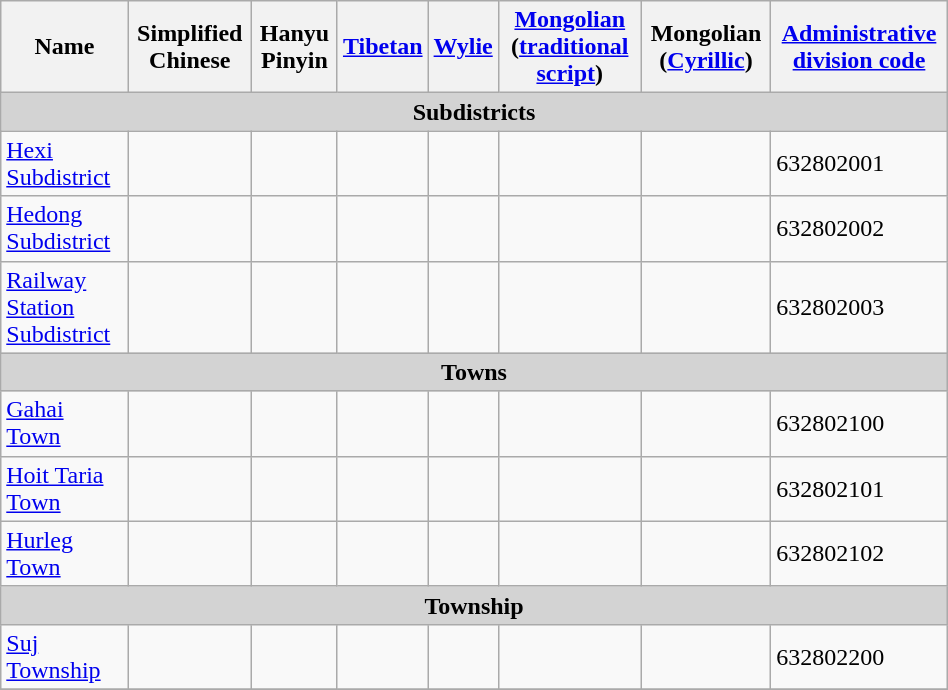<table class="wikitable" align="center" style="width:50%; border="1">
<tr>
<th>Name</th>
<th>Simplified Chinese</th>
<th>Hanyu Pinyin</th>
<th><a href='#'>Tibetan</a></th>
<th><a href='#'>Wylie</a></th>
<th><a href='#'>Mongolian</a> (<a href='#'>traditional script</a>)</th>
<th>Mongolian (<a href='#'>Cyrillic</a>)</th>
<th><a href='#'>Administrative division code</a></th>
</tr>
<tr>
<td colspan="8"  style="text-align:center; background:#d3d3d3;"><strong>Subdistricts</strong></td>
</tr>
<tr --------->
<td><a href='#'>Hexi Subdistrict</a></td>
<td></td>
<td></td>
<td></td>
<td></td>
<td></td>
<td></td>
<td>632802001</td>
</tr>
<tr>
<td><a href='#'>Hedong Subdistrict</a></td>
<td></td>
<td></td>
<td></td>
<td></td>
<td></td>
<td></td>
<td>632802002</td>
</tr>
<tr>
<td><a href='#'>Railway Station Subdistrict</a></td>
<td></td>
<td></td>
<td></td>
<td></td>
<td></td>
<td></td>
<td>632802003</td>
</tr>
<tr>
<td colspan="8"  style="text-align:center; background:#d3d3d3;"><strong>Towns</strong></td>
</tr>
<tr --------->
<td><a href='#'>Gahai Town</a></td>
<td></td>
<td></td>
<td></td>
<td></td>
<td></td>
<td></td>
<td>632802100</td>
</tr>
<tr>
<td><a href='#'>Hoit Taria Town</a></td>
<td></td>
<td></td>
<td></td>
<td></td>
<td></td>
<td></td>
<td>632802101</td>
</tr>
<tr>
<td><a href='#'>Hurleg Town</a></td>
<td></td>
<td></td>
<td></td>
<td></td>
<td></td>
<td></td>
<td>632802102</td>
</tr>
<tr>
<td colspan="8"  style="text-align:center; background:#d3d3d3;"><strong>Township</strong></td>
</tr>
<tr --------->
<td><a href='#'>Suj Township</a></td>
<td></td>
<td></td>
<td></td>
<td></td>
<td></td>
<td></td>
<td>632802200</td>
</tr>
<tr>
</tr>
</table>
